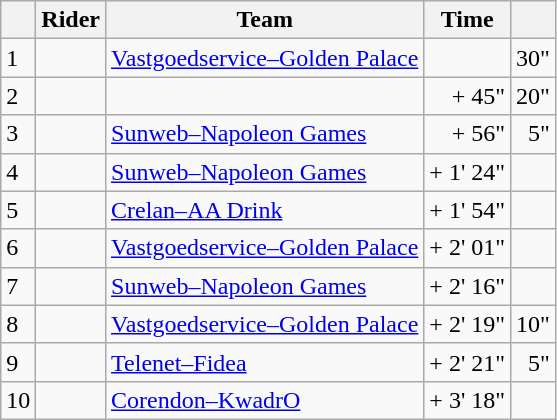<table class="wikitable">
<tr>
<th></th>
<th>Rider</th>
<th>Team</th>
<th>Time</th>
<th></th>
</tr>
<tr>
<td>1</td>
<td></td>
<td><a href='#'>Vastgoedservice–Golden Palace</a></td>
<td align="right"></td>
<td align="right">30"</td>
</tr>
<tr>
<td>2</td>
<td></td>
<td></td>
<td align="right">+ 45"</td>
<td align="right">20"</td>
</tr>
<tr>
<td>3</td>
<td></td>
<td><a href='#'>Sunweb–Napoleon Games</a></td>
<td align="right">+ 56"</td>
<td align="right">5"</td>
</tr>
<tr>
<td>4</td>
<td></td>
<td><a href='#'>Sunweb–Napoleon Games</a></td>
<td align="right">+ 1' 24"</td>
<td></td>
</tr>
<tr>
<td>5</td>
<td></td>
<td><a href='#'>Crelan–AA Drink</a></td>
<td align="right">+ 1' 54"</td>
<td></td>
</tr>
<tr>
<td>6</td>
<td></td>
<td><a href='#'>Vastgoedservice–Golden Palace</a></td>
<td align="right">+ 2' 01"</td>
<td></td>
</tr>
<tr>
<td>7</td>
<td></td>
<td><a href='#'>Sunweb–Napoleon Games</a></td>
<td align="right">+ 2' 16"</td>
<td></td>
</tr>
<tr>
<td>8</td>
<td></td>
<td><a href='#'>Vastgoedservice–Golden Palace</a></td>
<td align="right">+ 2' 19"</td>
<td align="right">10"</td>
</tr>
<tr>
<td>9</td>
<td></td>
<td><a href='#'>Telenet–Fidea</a></td>
<td align="right">+ 2' 21"</td>
<td align="right">5"</td>
</tr>
<tr>
<td>10</td>
<td></td>
<td><a href='#'>Corendon–KwadrO</a></td>
<td align="right">+ 3' 18"</td>
<td></td>
</tr>
</table>
